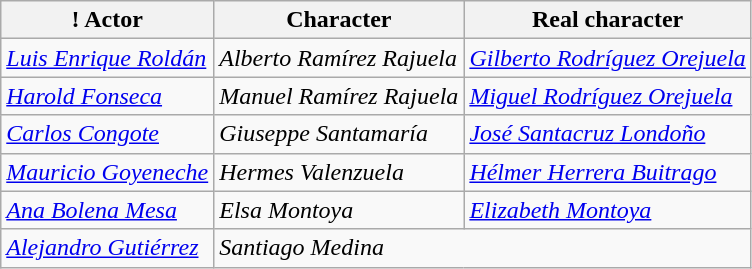<table class="wikitable sortable">
<tr>
<th>! Actor</th>
<th>Character</th>
<th>Real character</th>
</tr>
<tr>
<td><em><a href='#'>Luis Enrique Roldán</a></em></td>
<td><em>Alberto Ramírez Rajuela</em></td>
<td><em><a href='#'>Gilberto Rodríguez Orejuela</a></em></td>
</tr>
<tr>
<td><a href='#'><em>Harold Fonseca</em></a></td>
<td><em>Manuel Ramírez Rajuela</em></td>
<td><em><a href='#'>Miguel Rodríguez Orejuela</a></em></td>
</tr>
<tr>
<td><em><a href='#'>Carlos Congote</a></em></td>
<td><em>Giuseppe Santamaría</em></td>
<td><em><a href='#'>José Santacruz Londoño</a></em></td>
</tr>
<tr>
<td><em><a href='#'>Mauricio Goyeneche</a></em></td>
<td><em>Hermes Valenzuela</em></td>
<td><em><a href='#'>Hélmer Herrera Buitrago</a></em></td>
</tr>
<tr>
<td><em><a href='#'>Ana Bolena Mesa</a></em></td>
<td><em>Elsa Montoya</em></td>
<td><em><a href='#'>Elizabeth Montoya</a></em></td>
</tr>
<tr>
<td><a href='#'><em>Alejandro Gutiérrez</em></a></td>
<td colspan="2"><em>Santiago Medina</em></td>
</tr>
</table>
